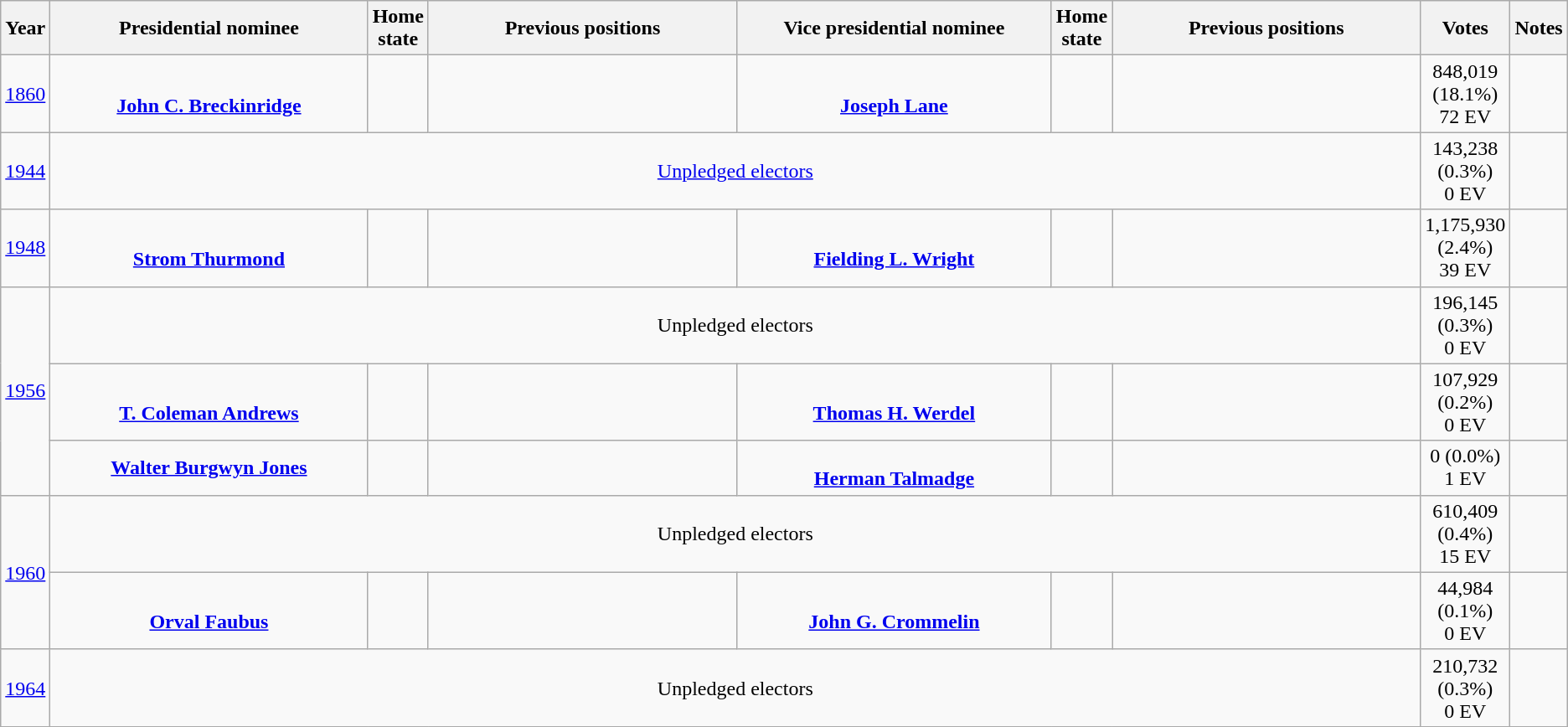<table class="wikitable" style="text-align:center">
<tr>
<th>Year</th>
<th width=300>Presidential nominee</th>
<th>Home state</th>
<th width=300>Previous positions</th>
<th width=300>Vice presidential nominee</th>
<th>Home state</th>
<th width=300>Previous positions</th>
<th>Votes</th>
<th>Notes</th>
</tr>
<tr>
<td><a href='#'>1860</a></td>
<td><br><strong><a href='#'>John C. Breckinridge</a></strong></td>
<td></td>
<td></td>
<td><br><strong><a href='#'>Joseph Lane</a></strong></td>
<td></td>
<td></td>
<td>848,019 (18.1%)<br>72 EV</td>
<td></td>
</tr>
<tr>
<td><a href='#'>1944</a></td>
<td colspan=6><a href='#'>Unpledged electors</a></td>
<td>143,238 (0.3%)<br>0 EV</td>
<td></td>
</tr>
<tr>
<td><a href='#'>1948</a></td>
<td><br><strong><a href='#'>Strom Thurmond</a></strong></td>
<td></td>
<td></td>
<td><br><strong><a href='#'>Fielding L. Wright</a></strong></td>
<td></td>
<td></td>
<td>1,175,930 (2.4%)<br>39 EV</td>
<td></td>
</tr>
<tr>
<td rowspan=3><a href='#'>1956</a></td>
<td colspan=6>Unpledged electors</td>
<td>196,145 (0.3%)<br>0 EV</td>
<td></td>
</tr>
<tr>
<td><br><strong><a href='#'>T. Coleman Andrews</a></strong></td>
<td></td>
<td></td>
<td><br><strong><a href='#'>Thomas H. Werdel</a></strong></td>
<td></td>
<td></td>
<td>107,929 (0.2%)<br>0 EV</td>
<td></td>
</tr>
<tr>
<td><strong><a href='#'>Walter Burgwyn Jones</a></strong></td>
<td></td>
<td></td>
<td><br><strong><a href='#'>Herman Talmadge</a></strong></td>
<td></td>
<td></td>
<td>0 (0.0%)<br>1 EV</td>
<td></td>
</tr>
<tr>
<td rowspan=2><a href='#'>1960</a></td>
<td colspan=6>Unpledged electors</td>
<td>610,409 (0.4%)<br>15 EV</td>
<td></td>
</tr>
<tr>
<td><br><strong><a href='#'>Orval Faubus</a></strong></td>
<td></td>
<td></td>
<td><br><strong><a href='#'>John G. Crommelin</a></strong></td>
<td></td>
<td></td>
<td>44,984 (0.1%)<br>0 EV</td>
<td></td>
</tr>
<tr>
<td><a href='#'>1964</a></td>
<td colspan=6>Unpledged electors</td>
<td>210,732	(0.3%)<br>0 EV</td>
<td></td>
</tr>
<tr>
</tr>
<tr>
</tr>
</table>
